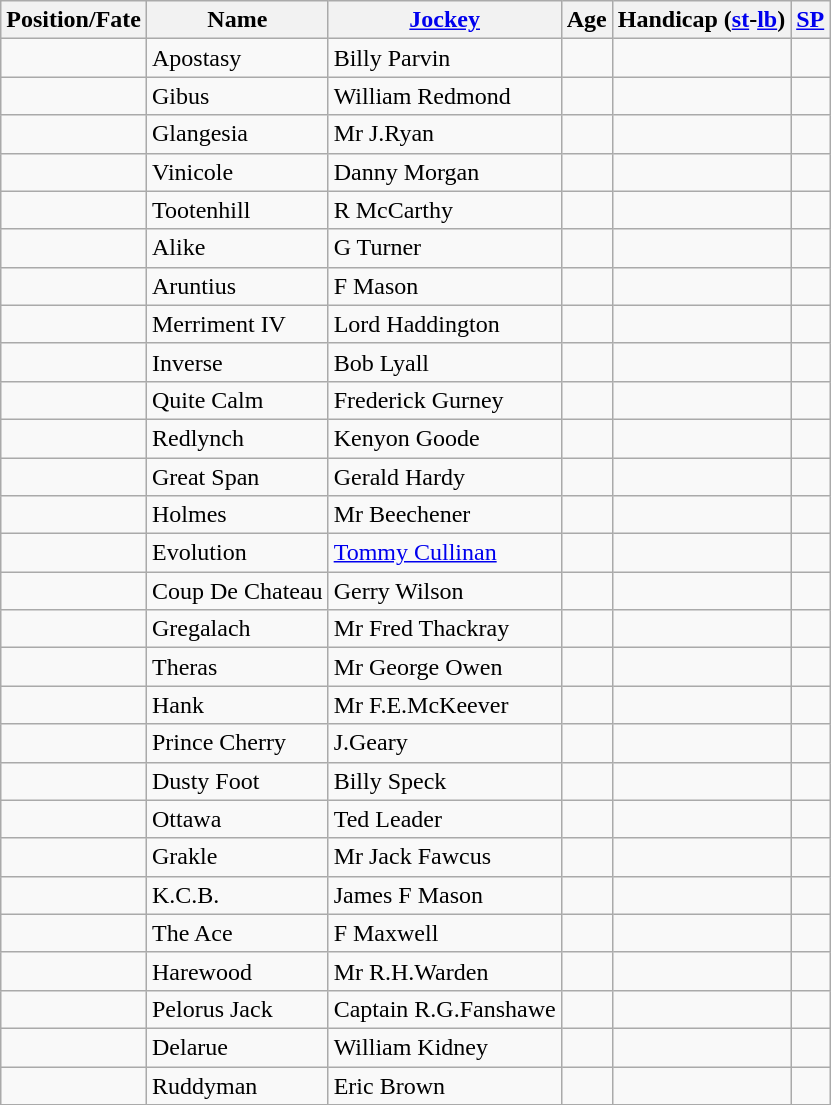<table class="wikitable sortable">
<tr>
<th>Position/Fate</th>
<th>Name</th>
<th><a href='#'>Jockey</a></th>
<th>Age</th>
<th>Handicap (<a href='#'>st</a>-<a href='#'>lb</a>)</th>
<th><a href='#'>SP</a></th>
</tr>
<tr>
<td></td>
<td>Apostasy</td>
<td>Billy Parvin</td>
<td></td>
<td></td>
<td></td>
</tr>
<tr>
<td></td>
<td>Gibus</td>
<td>William Redmond</td>
<td></td>
<td></td>
<td></td>
</tr>
<tr>
<td></td>
<td>Glangesia</td>
<td>Mr J.Ryan</td>
<td></td>
<td></td>
<td></td>
</tr>
<tr>
<td></td>
<td>Vinicole</td>
<td>Danny Morgan</td>
<td></td>
<td></td>
<td></td>
</tr>
<tr>
<td></td>
<td>Tootenhill</td>
<td>R McCarthy</td>
<td></td>
<td></td>
<td></td>
</tr>
<tr>
<td></td>
<td>Alike</td>
<td>G Turner</td>
<td></td>
<td></td>
<td></td>
</tr>
<tr>
<td></td>
<td>Aruntius</td>
<td>F Mason</td>
<td></td>
<td></td>
<td></td>
</tr>
<tr>
<td></td>
<td>Merriment IV</td>
<td>Lord Haddington</td>
<td></td>
<td></td>
<td></td>
</tr>
<tr>
<td></td>
<td>Inverse</td>
<td>Bob Lyall</td>
<td></td>
<td></td>
<td></td>
</tr>
<tr>
<td></td>
<td>Quite Calm</td>
<td>Frederick Gurney</td>
<td></td>
<td></td>
<td></td>
</tr>
<tr>
<td></td>
<td>Redlynch</td>
<td>Kenyon Goode</td>
<td></td>
<td></td>
<td></td>
</tr>
<tr>
<td></td>
<td>Great Span</td>
<td>Gerald Hardy</td>
<td></td>
<td></td>
<td></td>
</tr>
<tr>
<td></td>
<td>Holmes</td>
<td>Mr Beechener</td>
<td></td>
<td></td>
<td></td>
</tr>
<tr>
<td></td>
<td>Evolution</td>
<td><a href='#'>Tommy Cullinan</a></td>
<td></td>
<td></td>
<td></td>
</tr>
<tr>
<td></td>
<td>Coup De Chateau</td>
<td>Gerry Wilson</td>
<td></td>
<td></td>
<td></td>
</tr>
<tr>
<td></td>
<td>Gregalach</td>
<td>Mr Fred Thackray</td>
<td></td>
<td></td>
<td></td>
</tr>
<tr>
<td></td>
<td>Theras</td>
<td>Mr George Owen</td>
<td></td>
<td></td>
<td></td>
</tr>
<tr>
<td></td>
<td>Hank</td>
<td>Mr F.E.McKeever</td>
<td></td>
<td></td>
<td></td>
</tr>
<tr>
<td></td>
<td>Prince Cherry</td>
<td>J.Geary</td>
<td></td>
<td></td>
<td></td>
</tr>
<tr>
<td></td>
<td>Dusty Foot</td>
<td>Billy Speck</td>
<td></td>
<td></td>
<td></td>
</tr>
<tr>
<td></td>
<td>Ottawa</td>
<td>Ted Leader</td>
<td></td>
<td></td>
<td></td>
</tr>
<tr>
<td></td>
<td>Grakle</td>
<td>Mr Jack Fawcus</td>
<td></td>
<td></td>
<td></td>
</tr>
<tr>
<td></td>
<td>K.C.B.</td>
<td>James F Mason</td>
<td></td>
<td></td>
<td></td>
</tr>
<tr>
<td></td>
<td>The Ace</td>
<td>F Maxwell</td>
<td></td>
<td></td>
<td></td>
</tr>
<tr>
<td></td>
<td>Harewood</td>
<td>Mr R.H.Warden</td>
<td></td>
<td></td>
<td></td>
</tr>
<tr>
<td></td>
<td>Pelorus Jack</td>
<td>Captain R.G.Fanshawe</td>
<td></td>
<td></td>
<td></td>
</tr>
<tr>
<td></td>
<td>Delarue</td>
<td>William Kidney</td>
<td></td>
<td></td>
<td></td>
</tr>
<tr>
<td></td>
<td>Ruddyman</td>
<td>Eric Brown</td>
<td></td>
<td></td>
<td></td>
</tr>
<tr>
</tr>
</table>
